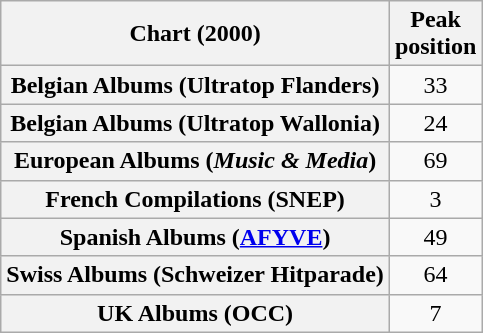<table class="wikitable plainrowheaders sortable">
<tr>
<th scope="col">Chart (2000)</th>
<th scope="col">Peak<br>position</th>
</tr>
<tr>
<th scope="row">Belgian Albums (Ultratop Flanders)</th>
<td style="text-align:center;">33</td>
</tr>
<tr>
<th scope="row">Belgian Albums (Ultratop Wallonia)</th>
<td style="text-align:center;">24</td>
</tr>
<tr>
<th scope="row">European Albums (<em>Music & Media</em>)</th>
<td style="text-align:center;">69</td>
</tr>
<tr>
<th scope="row">French Compilations (SNEP)</th>
<td style="text-align:center;">3</td>
</tr>
<tr>
<th scope="row">Spanish Albums (<a href='#'>AFYVE</a>)</th>
<td align="center">49</td>
</tr>
<tr>
<th scope="row">Swiss Albums (Schweizer Hitparade)</th>
<td style="text-align:center;">64</td>
</tr>
<tr>
<th scope="row">UK Albums (OCC)</th>
<td style="text-align:center;">7</td>
</tr>
</table>
